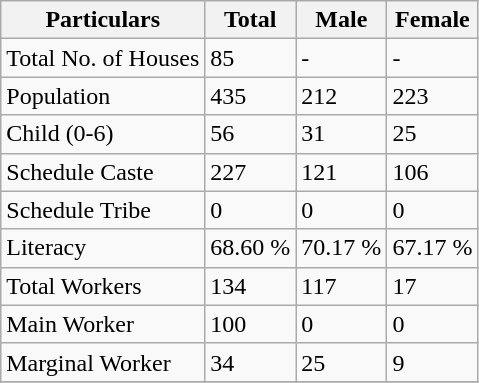<table class="wikitable sortable">
<tr>
<th>Particulars</th>
<th>Total</th>
<th>Male</th>
<th>Female</th>
</tr>
<tr>
<td>Total No. of Houses</td>
<td>85</td>
<td>-</td>
<td>-</td>
</tr>
<tr>
<td>Population</td>
<td>435</td>
<td>212</td>
<td>223</td>
</tr>
<tr>
<td>Child (0-6)</td>
<td>56</td>
<td>31</td>
<td>25</td>
</tr>
<tr>
<td>Schedule Caste</td>
<td>227</td>
<td>121</td>
<td>106</td>
</tr>
<tr>
<td>Schedule Tribe</td>
<td>0</td>
<td>0</td>
<td>0</td>
</tr>
<tr>
<td>Literacy</td>
<td>68.60 %</td>
<td>70.17 %</td>
<td>67.17 %</td>
</tr>
<tr>
<td>Total Workers</td>
<td>134</td>
<td>117</td>
<td>17</td>
</tr>
<tr>
<td>Main Worker</td>
<td>100</td>
<td>0</td>
<td>0</td>
</tr>
<tr>
<td>Marginal Worker</td>
<td>34</td>
<td>25</td>
<td>9</td>
</tr>
<tr>
</tr>
</table>
